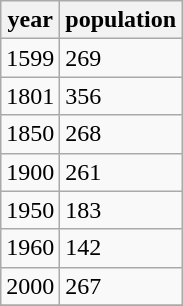<table class="wikitable">
<tr>
<th>year</th>
<th>population</th>
</tr>
<tr>
<td>1599</td>
<td>269</td>
</tr>
<tr>
<td>1801</td>
<td>356</td>
</tr>
<tr>
<td>1850</td>
<td>268</td>
</tr>
<tr>
<td>1900</td>
<td>261</td>
</tr>
<tr>
<td>1950</td>
<td>183</td>
</tr>
<tr>
<td>1960</td>
<td>142</td>
</tr>
<tr>
<td>2000</td>
<td>267</td>
</tr>
<tr>
</tr>
</table>
